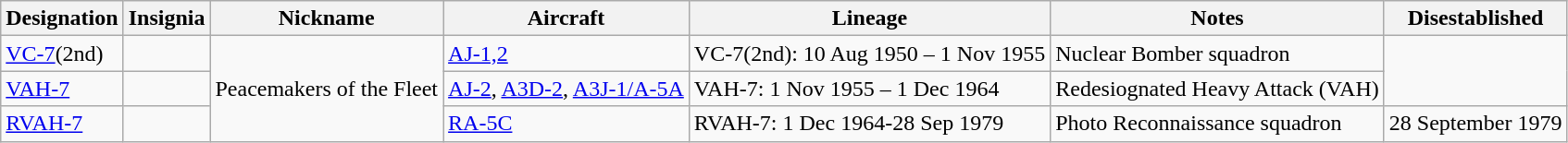<table class="wikitable">
<tr>
<th>Designation</th>
<th>Insignia</th>
<th>Nickname</th>
<th>Aircraft</th>
<th>Lineage</th>
<th>Notes</th>
<th>Disestablished</th>
</tr>
<tr>
<td><a href='#'>VC-7</a>(2nd)</td>
<td></td>
<td Rowspan="3">Peacemakers of the Fleet</td>
<td><a href='#'>AJ-1,2</a></td>
<td style="white-space: nowrap;">VC-7(2nd): 10 Aug 1950 – 1 Nov 1955</td>
<td>Nuclear Bomber squadron</td>
</tr>
<tr>
<td><a href='#'>VAH-7</a></td>
<td></td>
<td><a href='#'>AJ-2</a>, <a href='#'>A3D-2</a>, <a href='#'>A3J-1/A-5A</a></td>
<td style="white-space: nowrap;">VAH-7: 1 Nov 1955 – 1 Dec 1964</td>
<td>Redesiognated Heavy Attack (VAH)</td>
</tr>
<tr>
<td><a href='#'>RVAH-7</a></td>
<td></td>
<td><a href='#'>RA-5C</a></td>
<td style="white-space: nowrap;">RVAH-7: 1 Dec 1964-28 Sep 1979</td>
<td>Photo Reconnaissance squadron</td>
<td>28 September 1979</td>
</tr>
</table>
